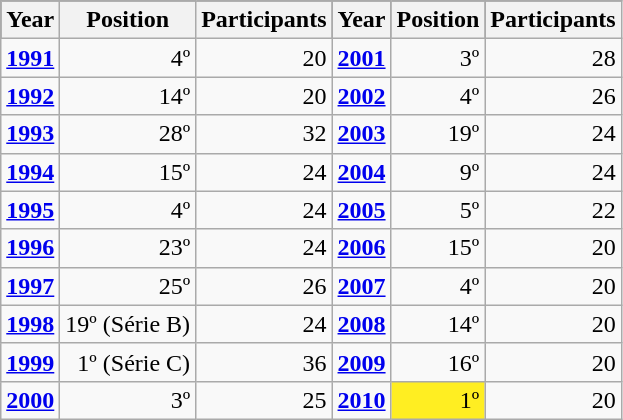<table class="wikitable" style="text-align:right;">
<tr style="background:#000;">
<th>Year</th>
<th>Position</th>
<th>Participants</th>
<th>Year</th>
<th>Position</th>
<th>Participants</th>
</tr>
<tr>
<td><strong><a href='#'>1991</a></strong></td>
<td>4º</td>
<td>20</td>
<td><strong><a href='#'>2001</a></strong></td>
<td>3º</td>
<td>28</td>
</tr>
<tr>
<td><strong><a href='#'>1992</a></strong></td>
<td>14º</td>
<td>20</td>
<td><strong><a href='#'>2002</a></strong></td>
<td>4º</td>
<td>26</td>
</tr>
<tr>
<td><strong><a href='#'>1993</a></strong></td>
<td>28º</td>
<td>32</td>
<td><strong><a href='#'>2003</a></strong></td>
<td>19º</td>
<td>24</td>
</tr>
<tr>
<td><strong><a href='#'>1994</a></strong></td>
<td>15º</td>
<td>24</td>
<td><strong><a href='#'>2004</a></strong></td>
<td>9º</td>
<td>24</td>
</tr>
<tr>
<td><strong><a href='#'>1995</a></strong></td>
<td>4º</td>
<td>24</td>
<td><strong><a href='#'>2005</a></strong></td>
<td>5º</td>
<td>22</td>
</tr>
<tr>
<td><strong><a href='#'>1996</a></strong></td>
<td>23º</td>
<td>24</td>
<td><strong><a href='#'>2006</a></strong></td>
<td>15º</td>
<td>20</td>
</tr>
<tr>
<td><strong><a href='#'>1997</a></strong></td>
<td>25º</td>
<td>26</td>
<td><strong><a href='#'>2007</a></strong></td>
<td>4º</td>
<td>20</td>
</tr>
<tr>
<td><strong><a href='#'>1998</a></strong></td>
<td>19º (Série B)</td>
<td>24</td>
<td><strong><a href='#'>2008</a></strong></td>
<td>14º</td>
<td>20</td>
</tr>
<tr>
<td><strong><a href='#'>1999</a></strong></td>
<td>1º (Série C)</td>
<td>36</td>
<td><strong><a href='#'>2009</a></strong></td>
<td>16º</td>
<td>20</td>
</tr>
<tr>
<td><strong><a href='#'>2000</a></strong></td>
<td>3º</td>
<td>25</td>
<td><strong><a href='#'>2010</a></strong></td>
<td style="text-align:right;background-color:#FE2">1º</td>
<td>20</td>
</tr>
</table>
